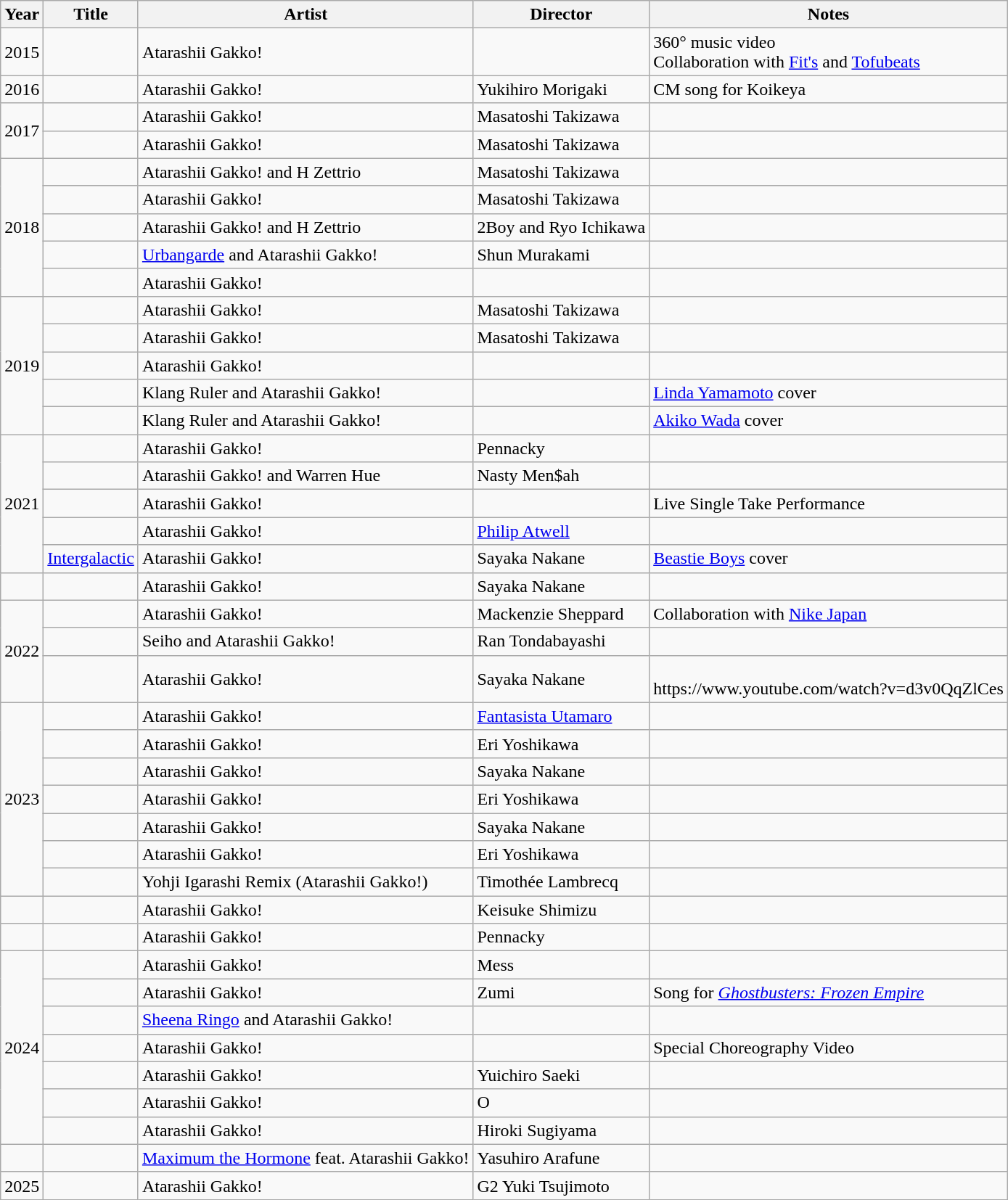<table class="wikitable">
<tr>
<th>Year</th>
<th>Title</th>
<th>Artist</th>
<th>Director</th>
<th>Notes</th>
</tr>
<tr>
<td>2015</td>
<td></td>
<td>Atarashii Gakko!</td>
<td></td>
<td>360° music video<br>Collaboration with <a href='#'>Fit's</a> and <a href='#'>Tofubeats</a></td>
</tr>
<tr>
<td>2016</td>
<td></td>
<td>Atarashii Gakko!</td>
<td>Yukihiro Morigaki</td>
<td>CM song for Koikeya</td>
</tr>
<tr>
<td rowspan="2">2017</td>
<td></td>
<td>Atarashii Gakko!</td>
<td>Masatoshi Takizawa</td>
<td></td>
</tr>
<tr>
<td></td>
<td>Atarashii Gakko!</td>
<td>Masatoshi Takizawa</td>
<td></td>
</tr>
<tr>
<td rowspan="5">2018</td>
<td></td>
<td>Atarashii Gakko! and H Zettrio</td>
<td>Masatoshi Takizawa</td>
<td></td>
</tr>
<tr>
<td></td>
<td>Atarashii Gakko!</td>
<td>Masatoshi Takizawa</td>
<td></td>
</tr>
<tr>
<td></td>
<td>Atarashii Gakko! and H Zettrio</td>
<td>2Boy and Ryo Ichikawa</td>
<td></td>
</tr>
<tr>
<td></td>
<td><a href='#'>Urbangarde</a> and Atarashii Gakko!</td>
<td>Shun Murakami</td>
<td></td>
</tr>
<tr>
<td></td>
<td>Atarashii Gakko!</td>
<td></td>
<td></td>
</tr>
<tr>
<td rowspan="5">2019</td>
<td></td>
<td>Atarashii Gakko!</td>
<td>Masatoshi Takizawa</td>
<td></td>
</tr>
<tr>
<td></td>
<td>Atarashii Gakko!</td>
<td>Masatoshi Takizawa</td>
<td></td>
</tr>
<tr>
<td></td>
<td>Atarashii Gakko!</td>
<td></td>
<td></td>
</tr>
<tr>
<td></td>
<td>Klang Ruler and Atarashii Gakko!</td>
<td></td>
<td><a href='#'>Linda Yamamoto</a> cover</td>
</tr>
<tr>
<td></td>
<td>Klang Ruler and Atarashii Gakko!</td>
<td></td>
<td><a href='#'>Akiko Wada</a> cover</td>
</tr>
<tr>
<td rowspan="5">2021</td>
<td></td>
<td>Atarashii Gakko!</td>
<td>Pennacky</td>
<td></td>
</tr>
<tr>
<td></td>
<td>Atarashii Gakko! and Warren Hue</td>
<td>Nasty Men$ah</td>
</tr>
<tr>
<td></td>
<td>Atarashii Gakko!</td>
<td></td>
<td>Live Single Take Performance</td>
</tr>
<tr>
<td></td>
<td>Atarashii Gakko!</td>
<td><a href='#'>Philip Atwell</a></td>
<td></td>
</tr>
<tr>
<td><a href='#'>Intergalactic</a></td>
<td>Atarashii Gakko!</td>
<td>Sayaka Nakane</td>
<td><a href='#'>Beastie Boys</a> cover</td>
</tr>
<tr>
<td></td>
<td></td>
<td>Atarashii Gakko!</td>
<td>Sayaka Nakane</td>
<td></td>
</tr>
<tr>
<td rowspan="3">2022</td>
<td></td>
<td>Atarashii Gakko!</td>
<td>Mackenzie Sheppard</td>
<td>Collaboration with <a href='#'>Nike Japan</a></td>
</tr>
<tr>
<td></td>
<td>Seiho and Atarashii Gakko!</td>
<td>Ran Tondabayashi</td>
<td></td>
</tr>
<tr>
<td></td>
<td>Atarashii Gakko!</td>
<td>Sayaka Nakane</td>
<td><br>https://www.youtube.com/watch?v=d3v0QqZlCes</td>
</tr>
<tr>
<td rowspan="7">2023</td>
<td></td>
<td>Atarashii Gakko!</td>
<td><a href='#'>Fantasista Utamaro</a></td>
</tr>
<tr>
<td></td>
<td>Atarashii Gakko!</td>
<td>Eri Yoshikawa</td>
<td></td>
</tr>
<tr>
<td></td>
<td>Atarashii Gakko!</td>
<td>Sayaka Nakane</td>
<td></td>
</tr>
<tr>
<td></td>
<td>Atarashii Gakko!</td>
<td>Eri Yoshikawa</td>
<td></td>
</tr>
<tr>
<td></td>
<td>Atarashii Gakko!</td>
<td>Sayaka Nakane</td>
<td></td>
</tr>
<tr>
<td></td>
<td>Atarashii Gakko!</td>
<td>Eri Yoshikawa</td>
<td></td>
</tr>
<tr>
<td></td>
<td>Yohji Igarashi Remix (Atarashii Gakko!)</td>
<td>Timothée Lambrecq</td>
<td></td>
</tr>
<tr>
<td></td>
<td></td>
<td>Atarashii Gakko!</td>
<td>Keisuke Shimizu</td>
<td></td>
</tr>
<tr>
<td></td>
<td></td>
<td>Atarashii Gakko!</td>
<td>Pennacky</td>
</tr>
<tr>
<td rowspan="7">2024</td>
<td></td>
<td>Atarashii Gakko!</td>
<td>Mess</td>
<td></td>
</tr>
<tr>
<td></td>
<td>Atarashii Gakko!</td>
<td>Zumi</td>
<td>Song for <em><a href='#'>Ghostbusters: Frozen Empire</a></em></td>
</tr>
<tr>
<td></td>
<td><a href='#'>Sheena Ringo</a> and Atarashii Gakko!</td>
<td></td>
</tr>
<tr>
<td></td>
<td>Atarashii Gakko!</td>
<td></td>
<td>Special Choreography Video</td>
</tr>
<tr>
<td></td>
<td>Atarashii Gakko!</td>
<td>Yuichiro Saeki</td>
<td></td>
</tr>
<tr>
<td></td>
<td>Atarashii Gakko!</td>
<td>O</td>
<td></td>
</tr>
<tr>
<td></td>
<td>Atarashii Gakko!</td>
<td>Hiroki Sugiyama</td>
<td></td>
</tr>
<tr>
<td></td>
<td></td>
<td><a href='#'>Maximum the Hormone</a> feat. Atarashii Gakko!</td>
<td>Yasuhiro Arafune</td>
<td></td>
</tr>
<tr>
<td>2025</td>
<td></td>
<td>Atarashii Gakko!</td>
<td>G2 Yuki Tsujimoto</td>
<td></td>
</tr>
</table>
